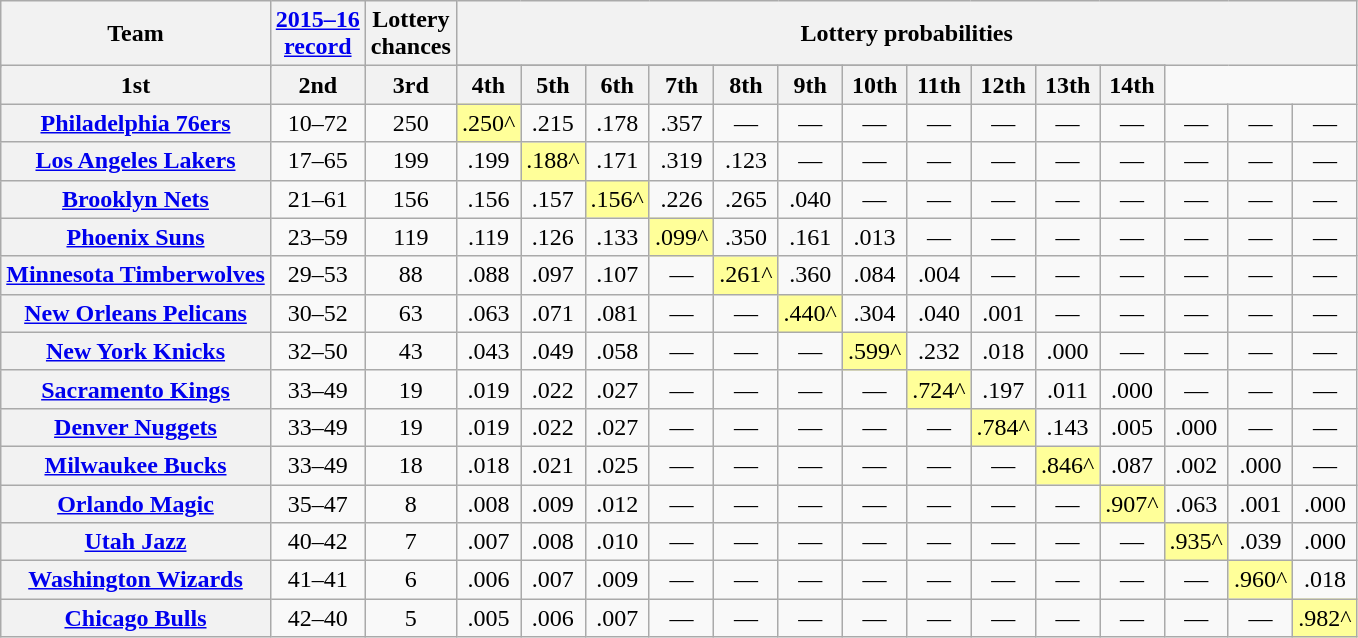<table class="wikitable plainrowheaders" style="text-align:center">
<tr>
<th scope="col" rowspan="2">Team</th>
<th scope="col" rowspan="2"><a href='#'>2015–16<br>record</a></th>
<th scope="col" rowspan="2">Lottery<br>chances</th>
<th scope="col" colspan="14">Lottery probabilities</th>
</tr>
<tr>
</tr>
<tr>
<th>1st</th>
<th>2nd</th>
<th>3rd</th>
<th>4th</th>
<th>5th</th>
<th>6th</th>
<th>7th</th>
<th>8th</th>
<th>9th</th>
<th>10th</th>
<th>11th</th>
<th>12th</th>
<th>13th</th>
<th>14th</th>
</tr>
<tr>
<th scope="row" align="left"><a href='#'>Philadelphia 76ers</a></th>
<td>10–72</td>
<td>250</td>
<td style="background:#ff9">.250^</td>
<td>.215</td>
<td>.178</td>
<td>.357</td>
<td>—</td>
<td>—</td>
<td>—</td>
<td>—</td>
<td>—</td>
<td>—</td>
<td>—</td>
<td>—</td>
<td>—</td>
<td>—</td>
</tr>
<tr>
<th scope="row" align="left"><a href='#'>Los Angeles Lakers</a></th>
<td>17–65</td>
<td>199</td>
<td>.199</td>
<td style="background:#ff9">.188^</td>
<td>.171</td>
<td>.319</td>
<td>.123</td>
<td>—</td>
<td>—</td>
<td>—</td>
<td>—</td>
<td>—</td>
<td>—</td>
<td>—</td>
<td>—</td>
<td>—</td>
</tr>
<tr>
<th scope="row" align="left"><a href='#'>Brooklyn Nets</a></th>
<td>21–61</td>
<td>156</td>
<td>.156</td>
<td>.157</td>
<td style="background:#ff9">.156^</td>
<td>.226</td>
<td>.265</td>
<td>.040</td>
<td>—</td>
<td>—</td>
<td>—</td>
<td>—</td>
<td>—</td>
<td>—</td>
<td>—</td>
<td>—</td>
</tr>
<tr>
<th scope="row" align="left"><a href='#'>Phoenix Suns</a></th>
<td>23–59</td>
<td>119</td>
<td>.119</td>
<td>.126</td>
<td>.133</td>
<td style="background:#ff9">.099^</td>
<td>.350</td>
<td>.161</td>
<td>.013</td>
<td>—</td>
<td>—</td>
<td>—</td>
<td>—</td>
<td>—</td>
<td>—</td>
<td>—</td>
</tr>
<tr>
<th scope="row" align="left"><a href='#'>Minnesota Timberwolves</a></th>
<td>29–53</td>
<td>88</td>
<td>.088</td>
<td>.097</td>
<td>.107</td>
<td>—</td>
<td style="background:#ff9">.261^</td>
<td>.360</td>
<td>.084</td>
<td>.004</td>
<td>—</td>
<td>—</td>
<td>—</td>
<td>—</td>
<td>—</td>
<td>—</td>
</tr>
<tr>
<th scope="row" align="left"><a href='#'>New Orleans Pelicans</a></th>
<td>30–52</td>
<td>63</td>
<td>.063</td>
<td>.071</td>
<td>.081</td>
<td>—</td>
<td>—</td>
<td style="background:#ff9">.440^</td>
<td>.304</td>
<td>.040</td>
<td>.001</td>
<td>—</td>
<td>—</td>
<td>—</td>
<td>—</td>
<td>—</td>
</tr>
<tr>
<th scope="row" align="left"><a href='#'>New York Knicks</a></th>
<td>32–50</td>
<td>43</td>
<td>.043</td>
<td>.049</td>
<td>.058</td>
<td>—</td>
<td>—</td>
<td>—</td>
<td style="background:#ff9">.599^</td>
<td>.232</td>
<td>.018</td>
<td>.000</td>
<td>—</td>
<td>—</td>
<td>—</td>
<td —>—</td>
</tr>
<tr>
<th scope="row" align="left"><a href='#'>Sacramento Kings</a></th>
<td>33–49</td>
<td>19</td>
<td>.019</td>
<td>.022</td>
<td>.027</td>
<td>—</td>
<td>—</td>
<td>—</td>
<td>—</td>
<td style="background:#ff9">.724^</td>
<td>.197</td>
<td>.011</td>
<td>.000</td>
<td>—</td>
<td>—</td>
<td>—</td>
</tr>
<tr>
<th scope="row" align="left"><a href='#'>Denver Nuggets</a></th>
<td>33–49</td>
<td>19</td>
<td>.019</td>
<td>.022</td>
<td>.027</td>
<td>—</td>
<td>—</td>
<td>—</td>
<td>—</td>
<td>—</td>
<td style="background:#ff9">.784^</td>
<td>.143</td>
<td>.005</td>
<td>.000</td>
<td>—</td>
<td>—</td>
</tr>
<tr>
<th scope="row" align="left"><a href='#'>Milwaukee Bucks</a></th>
<td>33–49</td>
<td>18</td>
<td>.018</td>
<td>.021</td>
<td>.025</td>
<td>—</td>
<td>—</td>
<td>—</td>
<td>—</td>
<td>—</td>
<td>—</td>
<td style="background:#ff9">.846^</td>
<td>.087</td>
<td>.002</td>
<td>.000</td>
<td>—</td>
</tr>
<tr>
<th scope="row" align="left"><a href='#'>Orlando Magic</a></th>
<td>35–47</td>
<td>8</td>
<td>.008</td>
<td>.009</td>
<td>.012</td>
<td>—</td>
<td>—</td>
<td>—</td>
<td>—</td>
<td>—</td>
<td>—</td>
<td>—</td>
<td style="background:#ff9">.907^</td>
<td>.063</td>
<td>.001</td>
<td>.000</td>
</tr>
<tr>
<th scope="row" align="left"><a href='#'>Utah Jazz</a></th>
<td>40–42</td>
<td>7</td>
<td>.007</td>
<td>.008</td>
<td>.010</td>
<td>—</td>
<td>—</td>
<td>—</td>
<td>—</td>
<td>—</td>
<td>—</td>
<td>—</td>
<td>—</td>
<td style="background:#ff9">.935^</td>
<td>.039</td>
<td>.000</td>
</tr>
<tr>
<th scope="row" align="left"><a href='#'>Washington Wizards</a></th>
<td>41–41</td>
<td>6</td>
<td>.006</td>
<td>.007</td>
<td>.009</td>
<td>—</td>
<td>—</td>
<td>—</td>
<td>—</td>
<td>—</td>
<td>—</td>
<td>—</td>
<td>—</td>
<td>—</td>
<td style="background:#ff9">.960^</td>
<td>.018</td>
</tr>
<tr>
<th scope="row" align="left"><a href='#'>Chicago Bulls</a></th>
<td>42–40</td>
<td>5</td>
<td>.005</td>
<td>.006</td>
<td>.007</td>
<td>—</td>
<td>—</td>
<td>—</td>
<td>—</td>
<td>—</td>
<td>—</td>
<td>—</td>
<td>—</td>
<td>—</td>
<td>—</td>
<td style="background:#ff9">.982^</td>
</tr>
</table>
